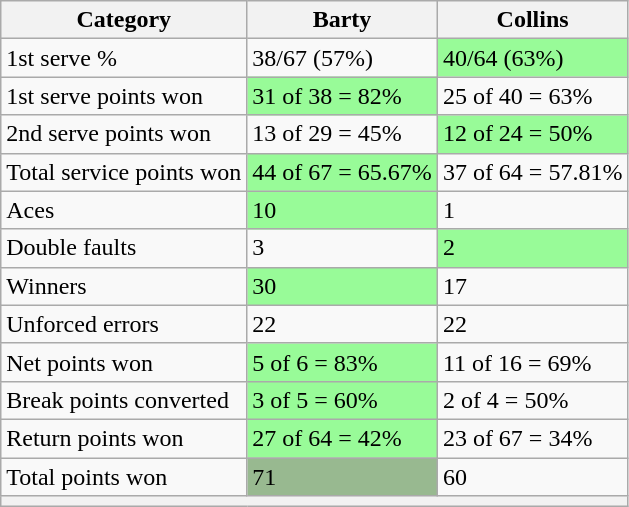<table class="wikitable">
<tr>
<th>Category</th>
<th> Barty</th>
<th> Collins</th>
</tr>
<tr>
<td>1st serve %</td>
<td>38/67 (57%)</td>
<td bgcolor=98FB98>40/64 (63%)</td>
</tr>
<tr>
<td>1st serve points won</td>
<td bgcolor=98FB98>31 of 38 = 82%</td>
<td>25 of 40 = 63%</td>
</tr>
<tr>
<td>2nd serve points won</td>
<td>13 of 29 = 45%</td>
<td bgcolor=98FB98>12 of 24 = 50%</td>
</tr>
<tr>
<td>Total service points won</td>
<td bgcolor=98FB98>44 of 67 = 65.67%</td>
<td>37 of 64 = 57.81%</td>
</tr>
<tr>
<td>Aces</td>
<td bgcolor=98FB98>10</td>
<td>1</td>
</tr>
<tr>
<td>Double faults</td>
<td>3</td>
<td bgcolor=98FB98>2</td>
</tr>
<tr>
<td>Winners</td>
<td bgcolor=98FB98>30</td>
<td>17</td>
</tr>
<tr>
<td>Unforced errors</td>
<td>22</td>
<td>22</td>
</tr>
<tr>
<td>Net points won</td>
<td bgcolor=98FB98>5 of 6 = 83%</td>
<td>11 of 16 = 69%</td>
</tr>
<tr>
<td>Break points converted</td>
<td bgcolor=98FB98>3 of 5 = 60%</td>
<td>2 of 4 = 50%</td>
</tr>
<tr>
<td>Return points won</td>
<td bgcolor=98FB98>27 of 64 = 42%</td>
<td>23 of 67 = 34%</td>
</tr>
<tr>
<td>Total points won</td>
<td bgcolor=98FB989>71</td>
<td>60</td>
</tr>
<tr>
<th colspan=3> </th>
</tr>
</table>
